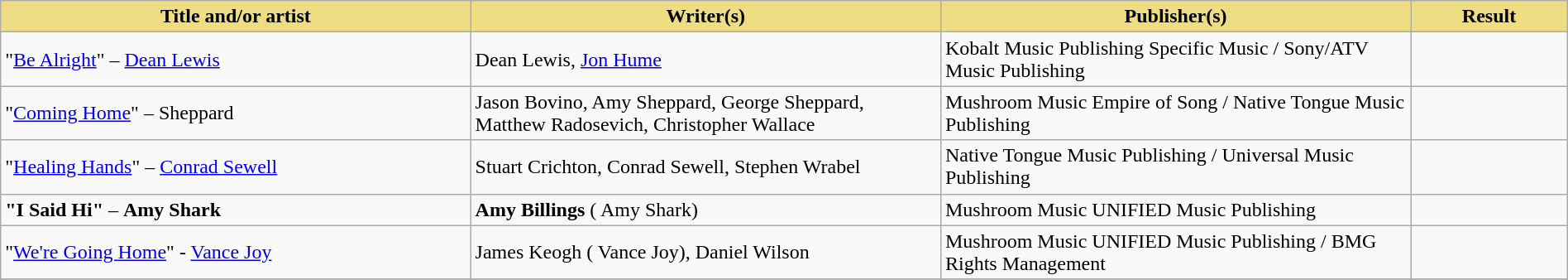<table class="wikitable" width=100%>
<tr>
<th style="width:30%;background:#EEDD82;">Title and/or artist</th>
<th style="width:30%;background:#EEDD82;">Writer(s)</th>
<th style="width:30%;background:#EEDD82;">Publisher(s)</th>
<th style="width:10%;background:#EEDD82;">Result</th>
</tr>
<tr>
<td>"<a href='#'>Be Alright</a>" – <a href='#'>Dean Lewis</a></td>
<td>Dean Lewis, <a href='#'>Jon Hume</a></td>
<td>Kobalt Music Publishing  Specific Music / Sony/ATV Music Publishing</td>
<td></td>
</tr>
<tr>
<td>"<a href='#'>Coming Home</a>" – Sheppard</td>
<td>Jason Bovino, Amy Sheppard, George Sheppard, Matthew Radosevich, Christopher Wallace</td>
<td>Mushroom Music  Empire of Song / Native Tongue Music Publishing</td>
<td></td>
</tr>
<tr>
<td>"<a href='#'>Healing Hands</a>" – <a href='#'>Conrad Sewell</a></td>
<td>Stuart Crichton, Conrad Sewell, Stephen Wrabel</td>
<td>Native Tongue Music Publishing / Universal Music Publishing</td>
<td></td>
</tr>
<tr>
<td><strong>"I Said Hi"</strong> – <strong>Amy Shark</strong></td>
<td><strong>Amy Billings</strong> ( Amy Shark)</td>
<td>Mushroom Music  UNIFIED Music Publishing</td>
<td></td>
</tr>
<tr>
<td>"<a href='#'>We're Going Home</a>" - <a href='#'>Vance Joy</a></td>
<td>James Keogh ( Vance Joy), Daniel Wilson</td>
<td>Mushroom Music  UNIFIED Music Publishing / BMG Rights Management</td>
<td></td>
</tr>
<tr>
</tr>
</table>
